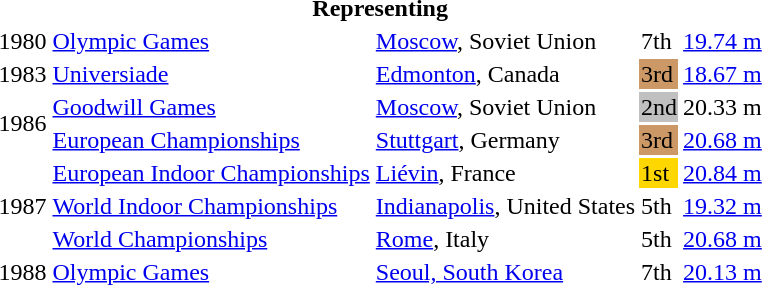<table>
<tr>
<th colspan="5">Representing </th>
</tr>
<tr>
<td>1980</td>
<td><a href='#'>Olympic Games</a></td>
<td><a href='#'>Moscow</a>, Soviet Union</td>
<td>7th</td>
<td><a href='#'>19.74 m</a></td>
</tr>
<tr>
<td>1983</td>
<td><a href='#'>Universiade</a></td>
<td><a href='#'>Edmonton</a>, Canada</td>
<td bgcolor=cc9966>3rd</td>
<td><a href='#'>18.67 m</a></td>
</tr>
<tr>
<td rowspan=2>1986</td>
<td><a href='#'>Goodwill Games</a></td>
<td><a href='#'>Moscow</a>, Soviet Union</td>
<td bgcolor=silver>2nd</td>
<td>20.33 m</td>
</tr>
<tr>
<td><a href='#'>European Championships</a></td>
<td><a href='#'>Stuttgart</a>, Germany</td>
<td bgcolor=cc9966>3rd</td>
<td><a href='#'>20.68 m</a></td>
</tr>
<tr>
<td rowspan=3>1987</td>
<td><a href='#'>European Indoor Championships</a></td>
<td><a href='#'>Liévin</a>, France</td>
<td bgcolor=gold>1st</td>
<td><a href='#'>20.84 m</a></td>
</tr>
<tr>
<td><a href='#'>World Indoor Championships</a></td>
<td><a href='#'>Indianapolis</a>, United States</td>
<td>5th</td>
<td><a href='#'>19.32 m</a></td>
</tr>
<tr>
<td><a href='#'>World Championships</a></td>
<td><a href='#'>Rome</a>, Italy</td>
<td>5th</td>
<td><a href='#'>20.68 m</a></td>
</tr>
<tr>
<td>1988</td>
<td><a href='#'>Olympic Games</a></td>
<td><a href='#'>Seoul, South Korea</a></td>
<td>7th</td>
<td><a href='#'>20.13 m</a></td>
</tr>
</table>
